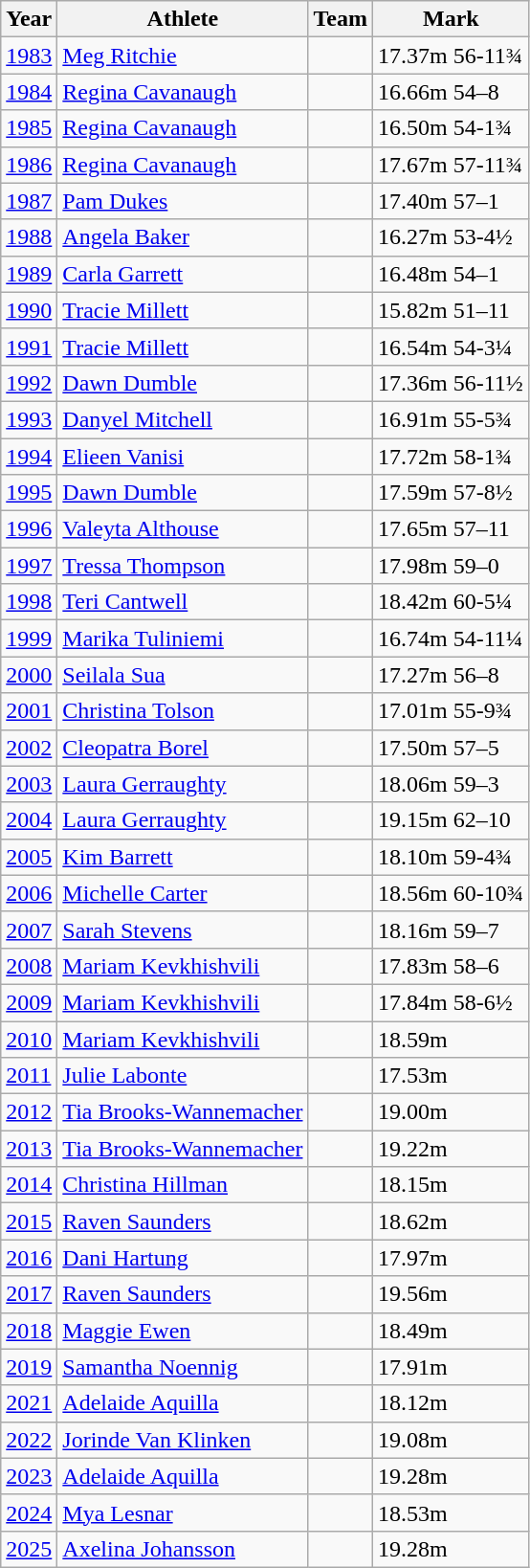<table class="wikitable sortable">
<tr>
<th>Year</th>
<th>Athlete</th>
<th>Team</th>
<th>Mark</th>
</tr>
<tr>
<td><a href='#'>1983</a></td>
<td><a href='#'>Meg Ritchie</a></td>
<td></td>
<td>17.37m 56-11¾</td>
</tr>
<tr>
<td><a href='#'>1984</a></td>
<td><a href='#'>Regina Cavanaugh</a></td>
<td></td>
<td>16.66m 54–8</td>
</tr>
<tr>
<td><a href='#'>1985</a></td>
<td><a href='#'>Regina Cavanaugh</a></td>
<td></td>
<td>16.50m 54-1¾</td>
</tr>
<tr>
<td><a href='#'>1986</a></td>
<td><a href='#'>Regina Cavanaugh</a></td>
<td></td>
<td>17.67m 57-11¾</td>
</tr>
<tr>
<td><a href='#'>1987</a></td>
<td><a href='#'>Pam Dukes</a></td>
<td></td>
<td>17.40m 57–1</td>
</tr>
<tr>
<td><a href='#'>1988</a></td>
<td><a href='#'>Angela Baker</a></td>
<td></td>
<td>16.27m 53-4½</td>
</tr>
<tr>
<td><a href='#'>1989</a></td>
<td><a href='#'>Carla Garrett</a></td>
<td></td>
<td>16.48m 54–1</td>
</tr>
<tr>
<td><a href='#'>1990</a></td>
<td><a href='#'>Tracie Millett</a></td>
<td></td>
<td>15.82m 51–11</td>
</tr>
<tr>
<td><a href='#'>1991</a></td>
<td><a href='#'>Tracie Millett</a></td>
<td></td>
<td>16.54m 54-3¼</td>
</tr>
<tr>
<td><a href='#'>1992</a></td>
<td><a href='#'>Dawn Dumble</a></td>
<td></td>
<td>17.36m 56-11½</td>
</tr>
<tr>
<td><a href='#'>1993</a></td>
<td><a href='#'>Danyel Mitchell</a></td>
<td></td>
<td>16.91m 55-5¾</td>
</tr>
<tr>
<td><a href='#'>1994</a></td>
<td><a href='#'>Elieen Vanisi</a></td>
<td></td>
<td>17.72m 58-1¾</td>
</tr>
<tr>
<td><a href='#'>1995</a></td>
<td><a href='#'>Dawn Dumble</a></td>
<td></td>
<td>17.59m 57-8½</td>
</tr>
<tr>
<td><a href='#'>1996</a></td>
<td><a href='#'>Valeyta Althouse</a></td>
<td></td>
<td>17.65m 57–11</td>
</tr>
<tr>
<td><a href='#'>1997</a></td>
<td><a href='#'>Tressa Thompson</a></td>
<td></td>
<td>17.98m 59–0</td>
</tr>
<tr>
<td><a href='#'>1998</a></td>
<td><a href='#'>Teri Cantwell</a></td>
<td></td>
<td>18.42m 60-5¼</td>
</tr>
<tr>
<td><a href='#'>1999</a></td>
<td><a href='#'>Marika Tuliniemi</a></td>
<td></td>
<td>16.74m 54-11¼</td>
</tr>
<tr>
<td><a href='#'>2000</a></td>
<td><a href='#'>Seilala Sua</a></td>
<td></td>
<td>17.27m 56–8</td>
</tr>
<tr>
<td><a href='#'>2001</a></td>
<td><a href='#'>Christina Tolson</a></td>
<td></td>
<td>17.01m 55-9¾</td>
</tr>
<tr>
<td><a href='#'>2002</a></td>
<td><a href='#'>Cleopatra Borel</a></td>
<td></td>
<td>17.50m 57–5</td>
</tr>
<tr>
<td><a href='#'>2003</a></td>
<td><a href='#'>Laura Gerraughty</a></td>
<td></td>
<td>18.06m 59–3</td>
</tr>
<tr>
<td><a href='#'>2004</a></td>
<td><a href='#'>Laura Gerraughty</a></td>
<td></td>
<td>19.15m 62–10</td>
</tr>
<tr>
<td><a href='#'>2005</a></td>
<td><a href='#'>Kim Barrett</a></td>
<td></td>
<td>18.10m 59-4¾</td>
</tr>
<tr>
<td><a href='#'>2006</a></td>
<td><a href='#'>Michelle Carter</a></td>
<td></td>
<td>18.56m 60-10¾</td>
</tr>
<tr>
<td><a href='#'>2007</a></td>
<td><a href='#'>Sarah Stevens</a></td>
<td></td>
<td>18.16m 59–7</td>
</tr>
<tr>
<td><a href='#'>2008</a></td>
<td><a href='#'>Mariam Kevkhishvili</a></td>
<td></td>
<td>17.83m 58–6</td>
</tr>
<tr>
<td><a href='#'>2009</a></td>
<td><a href='#'>Mariam Kevkhishvili</a></td>
<td></td>
<td>17.84m 58-6½</td>
</tr>
<tr>
<td><a href='#'>2010</a></td>
<td><a href='#'>Mariam Kevkhishvili</a></td>
<td></td>
<td>18.59m</td>
</tr>
<tr>
<td><a href='#'>2011</a></td>
<td><a href='#'>Julie Labonte</a></td>
<td></td>
<td>17.53m</td>
</tr>
<tr>
<td><a href='#'>2012</a></td>
<td><a href='#'>Tia Brooks-Wannemacher</a></td>
<td></td>
<td>19.00m</td>
</tr>
<tr>
<td><a href='#'>2013</a></td>
<td><a href='#'>Tia Brooks-Wannemacher</a></td>
<td></td>
<td>19.22m</td>
</tr>
<tr>
<td><a href='#'>2014</a></td>
<td><a href='#'>Christina Hillman</a></td>
<td></td>
<td>18.15m </td>
</tr>
<tr>
<td><a href='#'>2015</a></td>
<td><a href='#'>Raven Saunders</a></td>
<td></td>
<td>18.62m</td>
</tr>
<tr>
<td><a href='#'>2016</a></td>
<td><a href='#'>Dani Hartung</a></td>
<td></td>
<td>17.97m</td>
</tr>
<tr>
<td><a href='#'>2017</a></td>
<td><a href='#'>Raven Saunders</a></td>
<td></td>
<td>19.56m</td>
</tr>
<tr>
<td><a href='#'>2018</a></td>
<td><a href='#'>Maggie Ewen</a></td>
<td></td>
<td>18.49m</td>
</tr>
<tr>
<td><a href='#'>2019</a></td>
<td><a href='#'>Samantha Noennig</a></td>
<td></td>
<td>17.91m</td>
</tr>
<tr>
<td><a href='#'>2021</a></td>
<td><a href='#'>Adelaide Aquilla</a></td>
<td></td>
<td>18.12m</td>
</tr>
<tr>
<td><a href='#'>2022</a></td>
<td><a href='#'>Jorinde Van Klinken</a></td>
<td></td>
<td>19.08m</td>
</tr>
<tr>
<td><a href='#'>2023</a></td>
<td><a href='#'>Adelaide Aquilla</a></td>
<td></td>
<td>19.28m </td>
</tr>
<tr>
<td><a href='#'>2024</a></td>
<td><a href='#'>Mya Lesnar</a></td>
<td></td>
<td>18.53m</td>
</tr>
<tr>
<td><a href='#'>2025</a></td>
<td><a href='#'>Axelina Johansson</a></td>
<td></td>
<td>19.28m</td>
</tr>
</table>
